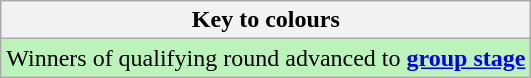<table class="wikitable">
<tr>
<th>Key to colours</th>
</tr>
<tr bgcolor=#BBF3BB>
<td>Winners of qualifying round advanced to <strong><a href='#'>group stage</a></strong></td>
</tr>
</table>
